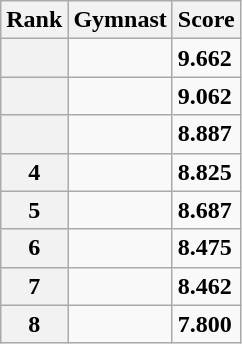<table class="wikitable sortable">
<tr>
<th scope="col">Rank</th>
<th scope="col">Gymnast</th>
<th scope="col">Score</th>
</tr>
<tr>
<th scope="row"></th>
<td></td>
<td><strong>9.662</strong></td>
</tr>
<tr>
<th scope="row"></th>
<td></td>
<td><strong>9.062</strong></td>
</tr>
<tr>
<th scope="row"></th>
<td></td>
<td><strong>8.887</strong></td>
</tr>
<tr>
<th scope="row">4</th>
<td></td>
<td><strong>8.825</strong></td>
</tr>
<tr>
<th scope="row">5</th>
<td></td>
<td><strong>8.687</strong></td>
</tr>
<tr>
<th scope="row">6</th>
<td></td>
<td><strong>8.475</strong></td>
</tr>
<tr>
<th scope="row">7</th>
<td></td>
<td><strong>8.462</strong></td>
</tr>
<tr>
<th scope="row">8</th>
<td></td>
<td><strong>7.800</strong></td>
</tr>
</table>
